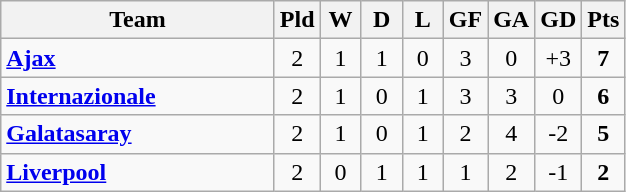<table class="wikitable" style="text-align: center;">
<tr>
<th width="175">Team</th>
<th width="20">Pld</th>
<th width="20">W</th>
<th width="20">D</th>
<th width="20">L</th>
<th width="20">GF</th>
<th width="20">GA</th>
<th width="20">GD</th>
<th width="20">Pts</th>
</tr>
<tr>
<td align=left> <strong><a href='#'>Ajax</a></strong></td>
<td>2</td>
<td>1</td>
<td>1</td>
<td>0</td>
<td>3</td>
<td>0</td>
<td>+3</td>
<td><strong>7</strong></td>
</tr>
<tr>
<td align=left> <strong><a href='#'>Internazionale</a></strong></td>
<td>2</td>
<td>1</td>
<td>0</td>
<td>1</td>
<td>3</td>
<td>3</td>
<td>0</td>
<td><strong>6</strong></td>
</tr>
<tr>
<td align=left> <strong><a href='#'>Galatasaray</a></strong></td>
<td>2</td>
<td>1</td>
<td>0</td>
<td>1</td>
<td>2</td>
<td>4</td>
<td>-2</td>
<td><strong>5</strong></td>
</tr>
<tr>
<td align=left> <strong><a href='#'>Liverpool</a></strong></td>
<td>2</td>
<td>0</td>
<td>1</td>
<td>1</td>
<td>1</td>
<td>2</td>
<td>-1</td>
<td><strong>2</strong></td>
</tr>
</table>
